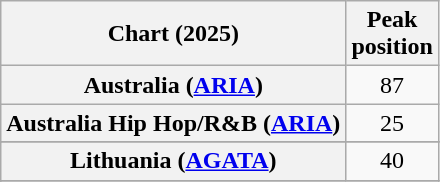<table class="wikitable sortable plainrowheaders" style="text-align:center">
<tr>
<th scope="col">Chart (2025)</th>
<th scope="col">Peak<br>position</th>
</tr>
<tr>
<th scope="row">Australia (<a href='#'>ARIA</a>)</th>
<td>87</td>
</tr>
<tr>
<th scope="row">Australia Hip Hop/R&B (<a href='#'>ARIA</a>)</th>
<td>25</td>
</tr>
<tr>
</tr>
<tr>
</tr>
<tr>
<th scope="row">Lithuania (<a href='#'>AGATA</a>)</th>
<td>40</td>
</tr>
<tr>
</tr>
<tr>
</tr>
<tr>
</tr>
</table>
